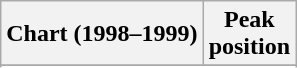<table class="wikitable sortable">
<tr>
<th align="left">Chart (1998–1999)</th>
<th align="center">Peak<br>position</th>
</tr>
<tr>
</tr>
<tr>
</tr>
<tr>
</tr>
</table>
